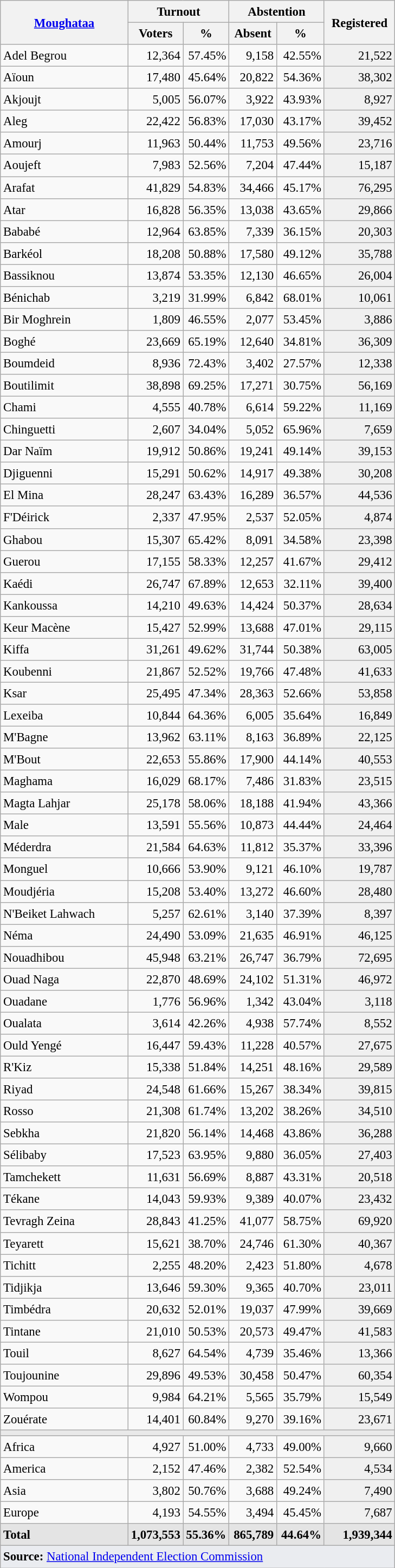<table class="wikitable sortable collapsible collapsed mw-datatable" style="text-align:right; font-size:95%; line-height:20px">
<tr>
<th width="150" rowspan="2"><a href='#'>Moughataa</a></th>
<th width="110" colspan="2">Turnout</th>
<th width="110" colspan="2">Abstention</th>
<th width="80" rowspan="2">Registered</th>
</tr>
<tr>
<th>Voters</th>
<th>%</th>
<th>Absent</th>
<th>%</th>
</tr>
<tr>
<td style="text-align:left">Adel Begrou</td>
<td>12,364</td>
<td>57.45%</td>
<td>9,158</td>
<td>42.55%</td>
<td style="background:#F0F0F0;">21,522</td>
</tr>
<tr>
<td style="text-align:left">Aïoun</td>
<td>17,480</td>
<td>45.64%</td>
<td>20,822</td>
<td>54.36%</td>
<td style="background:#F0F0F0;">38,302</td>
</tr>
<tr>
<td style="text-align:left">Akjoujt</td>
<td>5,005</td>
<td>56.07%</td>
<td>3,922</td>
<td>43.93%</td>
<td style="background:#F0F0F0;">8,927</td>
</tr>
<tr>
<td style="text-align:left">Aleg</td>
<td>22,422</td>
<td>56.83%</td>
<td>17,030</td>
<td>43.17%</td>
<td style="background:#F0F0F0;">39,452</td>
</tr>
<tr>
<td style="text-align:left">Amourj</td>
<td>11,963</td>
<td>50.44%</td>
<td>11,753</td>
<td>49.56%</td>
<td style="background:#F0F0F0;">23,716</td>
</tr>
<tr>
<td style="text-align:left">Aoujeft</td>
<td>7,983</td>
<td>52.56%</td>
<td>7,204</td>
<td>47.44%</td>
<td style="background:#F0F0F0;">15,187</td>
</tr>
<tr>
<td style="text-align:left">Arafat</td>
<td>41,829</td>
<td>54.83%</td>
<td>34,466</td>
<td>45.17%</td>
<td style="background:#F0F0F0;">76,295</td>
</tr>
<tr>
<td style="text-align:left">Atar</td>
<td>16,828</td>
<td>56.35%</td>
<td>13,038</td>
<td>43.65%</td>
<td style="background:#F0F0F0;">29,866</td>
</tr>
<tr>
<td style="text-align:left">Bababé</td>
<td>12,964</td>
<td>63.85%</td>
<td>7,339</td>
<td>36.15%</td>
<td style="background:#F0F0F0;">20,303</td>
</tr>
<tr>
<td style="text-align:left">Barkéol</td>
<td>18,208</td>
<td>50.88%</td>
<td>17,580</td>
<td>49.12%</td>
<td style="background:#F0F0F0;">35,788</td>
</tr>
<tr>
<td style="text-align:left">Bassiknou</td>
<td>13,874</td>
<td>53.35%</td>
<td>12,130</td>
<td>46.65%</td>
<td style="background:#F0F0F0;">26,004</td>
</tr>
<tr>
<td style="text-align:left">Bénichab</td>
<td>3,219</td>
<td>31.99%</td>
<td>6,842</td>
<td>68.01%</td>
<td style="background:#F0F0F0;">10,061</td>
</tr>
<tr>
<td style="text-align:left">Bir Moghrein</td>
<td>1,809</td>
<td>46.55%</td>
<td>2,077</td>
<td>53.45%</td>
<td style="background:#F0F0F0;">3,886</td>
</tr>
<tr>
<td style="text-align:left">Boghé</td>
<td>23,669</td>
<td>65.19%</td>
<td>12,640</td>
<td>34.81%</td>
<td style="background:#F0F0F0;">36,309</td>
</tr>
<tr>
<td style="text-align:left">Boumdeid</td>
<td>8,936</td>
<td>72.43%</td>
<td>3,402</td>
<td>27.57%</td>
<td style="background:#F0F0F0;">12,338</td>
</tr>
<tr>
<td style="text-align:left">Boutilimit</td>
<td>38,898</td>
<td>69.25%</td>
<td>17,271</td>
<td>30.75%</td>
<td style="background:#F0F0F0;">56,169</td>
</tr>
<tr>
<td style="text-align:left">Chami</td>
<td>4,555</td>
<td>40.78%</td>
<td>6,614</td>
<td>59.22%</td>
<td style="background:#F0F0F0;">11,169</td>
</tr>
<tr>
<td style="text-align:left">Chinguetti</td>
<td>2,607</td>
<td>34.04%</td>
<td>5,052</td>
<td>65.96%</td>
<td style="background:#F0F0F0;">7,659</td>
</tr>
<tr>
<td style="text-align:left">Dar Naïm</td>
<td>19,912</td>
<td>50.86%</td>
<td>19,241</td>
<td>49.14%</td>
<td style="background:#F0F0F0;">39,153</td>
</tr>
<tr>
<td style="text-align:left">Djiguenni</td>
<td>15,291</td>
<td>50.62%</td>
<td>14,917</td>
<td>49.38%</td>
<td style="background:#F0F0F0;">30,208</td>
</tr>
<tr>
<td style="text-align:left">El Mina</td>
<td>28,247</td>
<td>63.43%</td>
<td>16,289</td>
<td>36.57%</td>
<td style="background:#F0F0F0;">44,536</td>
</tr>
<tr>
<td style="text-align:left">F'Déirick</td>
<td>2,337</td>
<td>47.95%</td>
<td>2,537</td>
<td>52.05%</td>
<td style="background:#F0F0F0;">4,874</td>
</tr>
<tr>
<td style="text-align:left">Ghabou</td>
<td>15,307</td>
<td>65.42%</td>
<td>8,091</td>
<td>34.58%</td>
<td style="background:#F0F0F0;">23,398</td>
</tr>
<tr>
<td style="text-align:left">Guerou</td>
<td>17,155</td>
<td>58.33%</td>
<td>12,257</td>
<td>41.67%</td>
<td style="background:#F0F0F0;">29,412</td>
</tr>
<tr>
<td style="text-align:left">Kaédi</td>
<td>26,747</td>
<td>67.89%</td>
<td>12,653</td>
<td>32.11%</td>
<td style="background:#F0F0F0;">39,400</td>
</tr>
<tr>
<td style="text-align:left">Kankoussa</td>
<td>14,210</td>
<td>49.63%</td>
<td>14,424</td>
<td>50.37%</td>
<td style="background:#F0F0F0;">28,634</td>
</tr>
<tr>
<td style="text-align:left">Keur Macène</td>
<td>15,427</td>
<td>52.99%</td>
<td>13,688</td>
<td>47.01%</td>
<td style="background:#F0F0F0;">29,115</td>
</tr>
<tr>
<td style="text-align:left">Kiffa</td>
<td>31,261</td>
<td>49.62%</td>
<td>31,744</td>
<td>50.38%</td>
<td style="background:#F0F0F0;">63,005</td>
</tr>
<tr>
<td style="text-align:left">Koubenni</td>
<td>21,867</td>
<td>52.52%</td>
<td>19,766</td>
<td>47.48%</td>
<td style="background:#F0F0F0;">41,633</td>
</tr>
<tr>
<td style="text-align:left">Ksar</td>
<td>25,495</td>
<td>47.34%</td>
<td>28,363</td>
<td>52.66%</td>
<td style="background:#F0F0F0;">53,858</td>
</tr>
<tr>
<td style="text-align:left">Lexeiba</td>
<td>10,844</td>
<td>64.36%</td>
<td>6,005</td>
<td>35.64%</td>
<td style="background:#F0F0F0;">16,849</td>
</tr>
<tr>
<td style="text-align:left">M'Bagne</td>
<td>13,962</td>
<td>63.11%</td>
<td>8,163</td>
<td>36.89%</td>
<td style="background:#F0F0F0;">22,125</td>
</tr>
<tr>
<td style="text-align:left">M'Bout</td>
<td>22,653</td>
<td>55.86%</td>
<td>17,900</td>
<td>44.14%</td>
<td style="background:#F0F0F0;">40,553</td>
</tr>
<tr>
<td style="text-align:left">Maghama</td>
<td>16,029</td>
<td>68.17%</td>
<td>7,486</td>
<td>31.83%</td>
<td style="background:#F0F0F0;">23,515</td>
</tr>
<tr>
<td style="text-align:left">Magta Lahjar</td>
<td>25,178</td>
<td>58.06%</td>
<td>18,188</td>
<td>41.94%</td>
<td style="background:#F0F0F0;">43,366</td>
</tr>
<tr>
<td style="text-align:left">Male</td>
<td>13,591</td>
<td>55.56%</td>
<td>10,873</td>
<td>44.44%</td>
<td style="background:#F0F0F0;">24,464</td>
</tr>
<tr>
<td style="text-align:left">Méderdra</td>
<td>21,584</td>
<td>64.63%</td>
<td>11,812</td>
<td>35.37%</td>
<td style="background:#F0F0F0;">33,396</td>
</tr>
<tr>
<td style="text-align:left">Monguel</td>
<td>10,666</td>
<td>53.90%</td>
<td>9,121</td>
<td>46.10%</td>
<td style="background:#F0F0F0;">19,787</td>
</tr>
<tr>
<td style="text-align:left">Moudjéria</td>
<td>15,208</td>
<td>53.40%</td>
<td>13,272</td>
<td>46.60%</td>
<td style="background:#F0F0F0;">28,480</td>
</tr>
<tr>
<td style="text-align:left">N'Beiket Lahwach</td>
<td>5,257</td>
<td>62.61%</td>
<td>3,140</td>
<td>37.39%</td>
<td style="background:#F0F0F0;">8,397</td>
</tr>
<tr>
<td style="text-align:left">Néma</td>
<td>24,490</td>
<td>53.09%</td>
<td>21,635</td>
<td>46.91%</td>
<td style="background:#F0F0F0;">46,125</td>
</tr>
<tr>
<td style="text-align:left">Nouadhibou</td>
<td>45,948</td>
<td>63.21%</td>
<td>26,747</td>
<td>36.79%</td>
<td style="background:#F0F0F0;">72,695</td>
</tr>
<tr>
<td style="text-align:left">Ouad Naga</td>
<td>22,870</td>
<td>48.69%</td>
<td>24,102</td>
<td>51.31%</td>
<td style="background:#F0F0F0;">46,972</td>
</tr>
<tr>
<td style="text-align:left">Ouadane</td>
<td>1,776</td>
<td>56.96%</td>
<td>1,342</td>
<td>43.04%</td>
<td style="background:#F0F0F0;">3,118</td>
</tr>
<tr>
<td style="text-align:left">Oualata</td>
<td>3,614</td>
<td>42.26%</td>
<td>4,938</td>
<td>57.74%</td>
<td style="background:#F0F0F0;">8,552</td>
</tr>
<tr>
<td style="text-align:left">Ould Yengé</td>
<td>16,447</td>
<td>59.43%</td>
<td>11,228</td>
<td>40.57%</td>
<td style="background:#F0F0F0;">27,675</td>
</tr>
<tr>
<td style="text-align:left">R'Kiz</td>
<td>15,338</td>
<td>51.84%</td>
<td>14,251</td>
<td>48.16%</td>
<td style="background:#F0F0F0;">29,589</td>
</tr>
<tr>
<td style="text-align:left">Riyad</td>
<td>24,548</td>
<td>61.66%</td>
<td>15,267</td>
<td>38.34%</td>
<td style="background:#F0F0F0;">39,815</td>
</tr>
<tr>
<td style="text-align:left">Rosso</td>
<td>21,308</td>
<td>61.74%</td>
<td>13,202</td>
<td>38.26%</td>
<td style="background:#F0F0F0;">34,510</td>
</tr>
<tr>
<td style="text-align:left">Sebkha</td>
<td>21,820</td>
<td>56.14%</td>
<td>14,468</td>
<td>43.86%</td>
<td style="background:#F0F0F0;">36,288</td>
</tr>
<tr>
<td style="text-align:left">Sélibaby</td>
<td>17,523</td>
<td>63.95%</td>
<td>9,880</td>
<td>36.05%</td>
<td style="background:#F0F0F0;">27,403</td>
</tr>
<tr>
<td style="text-align:left">Tamchekett</td>
<td>11,631</td>
<td>56.69%</td>
<td>8,887</td>
<td>43.31%</td>
<td style="background:#F0F0F0;">20,518</td>
</tr>
<tr>
<td style="text-align:left">Tékane</td>
<td>14,043</td>
<td>59.93%</td>
<td>9,389</td>
<td>40.07%</td>
<td style="background:#F0F0F0;">23,432</td>
</tr>
<tr>
<td style="text-align:left">Tevragh Zeina</td>
<td>28,843</td>
<td>41.25%</td>
<td>41,077</td>
<td>58.75%</td>
<td style="background:#F0F0F0;">69,920</td>
</tr>
<tr>
<td style="text-align:left">Teyarett</td>
<td>15,621</td>
<td>38.70%</td>
<td>24,746</td>
<td>61.30%</td>
<td style="background:#F0F0F0;">40,367</td>
</tr>
<tr>
<td style="text-align:left">Tichitt</td>
<td>2,255</td>
<td>48.20%</td>
<td>2,423</td>
<td>51.80%</td>
<td style="background:#F0F0F0;">4,678</td>
</tr>
<tr>
<td style="text-align:left">Tidjikja</td>
<td>13,646</td>
<td>59.30%</td>
<td>9,365</td>
<td>40.70%</td>
<td style="background:#F0F0F0;">23,011</td>
</tr>
<tr>
<td style="text-align:left">Timbédra</td>
<td>20,632</td>
<td>52.01%</td>
<td>19,037</td>
<td>47.99%</td>
<td style="background:#F0F0F0;">39,669</td>
</tr>
<tr>
<td style="text-align:left">Tintane</td>
<td>21,010</td>
<td>50.53%</td>
<td>20,573</td>
<td>49.47%</td>
<td style="background:#F0F0F0;">41,583</td>
</tr>
<tr>
<td style="text-align:left">Touil</td>
<td>8,627</td>
<td>64.54%</td>
<td>4,739</td>
<td>35.46%</td>
<td style="background:#F0F0F0;">13,366</td>
</tr>
<tr>
<td style="text-align:left">Toujounine</td>
<td>29,896</td>
<td>49.53%</td>
<td>30,458</td>
<td>50.47%</td>
<td style="background:#F0F0F0;">60,354</td>
</tr>
<tr>
<td style="text-align:left">Wompou</td>
<td>9,984</td>
<td>64.21%</td>
<td>5,565</td>
<td>35.79%</td>
<td style="background:#F0F0F0;">15,549</td>
</tr>
<tr>
<td style="text-align:left">Zouérate</td>
<td>14,401</td>
<td>60.84%</td>
<td>9,270</td>
<td>39.16%</td>
<td style="background:#F0F0F0;">23,671</td>
</tr>
<tr class="sortbottom">
<td colspan="6" style="background:#E9E9E9;"></td>
</tr>
<tr>
<td style="text-align:left">Africa</td>
<td>4,927</td>
<td>51.00%</td>
<td>4,733</td>
<td>49.00%</td>
<td style="background:#F0F0F0;">9,660</td>
</tr>
<tr>
<td style="text-align:left">America</td>
<td>2,152</td>
<td>47.46%</td>
<td>2,382</td>
<td>52.54%</td>
<td style="background:#F0F0F0;">4,534</td>
</tr>
<tr>
<td style="text-align:left">Asia</td>
<td>3,802</td>
<td>50.76%</td>
<td>3,688</td>
<td>49.24%</td>
<td style="background:#F0F0F0;">7,490</td>
</tr>
<tr>
<td style="text-align:left">Europe</td>
<td>4,193</td>
<td>54.55%</td>
<td>3,494</td>
<td>45.45%</td>
<td style="background:#F0F0F0;">7,687</td>
</tr>
<tr class="sortbottom" style="font-weight:bold; background:#E4E4E4;">
<td align="left">Total</td>
<td>1,073,553</td>
<td>55.36%</td>
<td>865,789</td>
<td>44.64%</td>
<td>1,939,344</td>
</tr>
<tr class="sortbottom">
<td colspan="6" style="text-align:left; background-color:#eaecf0"><strong>Source:</strong> <a href='#'>National Independent Election Commission</a></td>
</tr>
</table>
